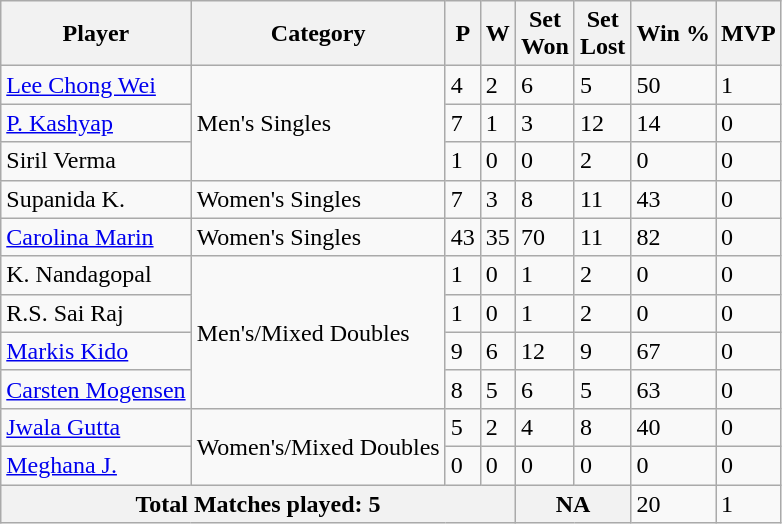<table class="wikitable">
<tr>
<th>Player</th>
<th>Category</th>
<th>P</th>
<th>W</th>
<th>Set<br>Won</th>
<th>Set<br>Lost</th>
<th>Win %</th>
<th>MVP</th>
</tr>
<tr>
<td> <a href='#'>Lee Chong Wei</a></td>
<td rowspan="3">Men's Singles</td>
<td>4</td>
<td>2</td>
<td>6</td>
<td>5</td>
<td>50</td>
<td>1</td>
</tr>
<tr>
<td> <a href='#'>P. Kashyap</a></td>
<td>7</td>
<td>1</td>
<td>3</td>
<td>12</td>
<td>14</td>
<td>0</td>
</tr>
<tr>
<td> Siril Verma</td>
<td>1</td>
<td>0</td>
<td>0</td>
<td>2</td>
<td>0</td>
<td>0</td>
</tr>
<tr>
<td> Supanida K.</td>
<td>Women's Singles</td>
<td>7</td>
<td>3</td>
<td>8</td>
<td>11</td>
<td>43</td>
<td>0</td>
</tr>
<tr>
<td><a href='#'>Carolina Marin</a></td>
<td>Women's Singles</td>
<td>43</td>
<td>35</td>
<td>70</td>
<td>11</td>
<td>82</td>
<td>0</td>
</tr>
<tr>
<td> K. Nandagopal</td>
<td rowspan="4">Men's/Mixed Doubles</td>
<td>1</td>
<td>0</td>
<td>1</td>
<td>2</td>
<td>0</td>
<td>0</td>
</tr>
<tr>
<td> R.S. Sai Raj</td>
<td>1</td>
<td>0</td>
<td>1</td>
<td>2</td>
<td>0</td>
<td>0</td>
</tr>
<tr>
<td> <a href='#'>Markis Kido</a></td>
<td>9</td>
<td>6</td>
<td>12</td>
<td>9</td>
<td>67</td>
<td>0</td>
</tr>
<tr>
<td> <a href='#'>Carsten Mogensen</a></td>
<td>8</td>
<td>5</td>
<td>6</td>
<td>5</td>
<td>63</td>
<td>0</td>
</tr>
<tr>
<td> <a href='#'>Jwala Gutta</a></td>
<td rowspan="2">Women's/Mixed Doubles</td>
<td>5</td>
<td>2</td>
<td>4</td>
<td>8</td>
<td>40</td>
<td>0</td>
</tr>
<tr>
<td> <a href='#'>Meghana J.</a></td>
<td>0</td>
<td>0</td>
<td>0</td>
<td>0</td>
<td>0</td>
<td>0</td>
</tr>
<tr>
<th colspan="4">Total Matches played: 5</th>
<th colspan="2">NA</th>
<td>20</td>
<td>1</td>
</tr>
</table>
